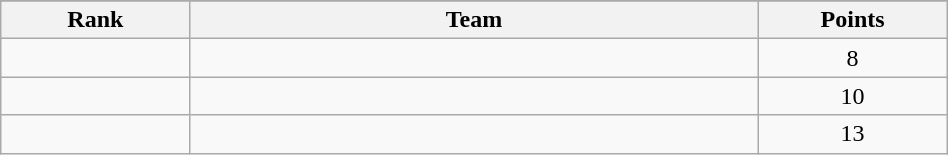<table class="wikitable" width=50%>
<tr>
</tr>
<tr>
<th width=10%>Rank</th>
<th width=30%>Team</th>
<th width=10%>Points</th>
</tr>
<tr align="center">
<td></td>
<td align="left"></td>
<td>8</td>
</tr>
<tr align="center">
<td></td>
<td align="left"></td>
<td>10</td>
</tr>
<tr align="center">
<td></td>
<td align="left"></td>
<td>13</td>
</tr>
</table>
